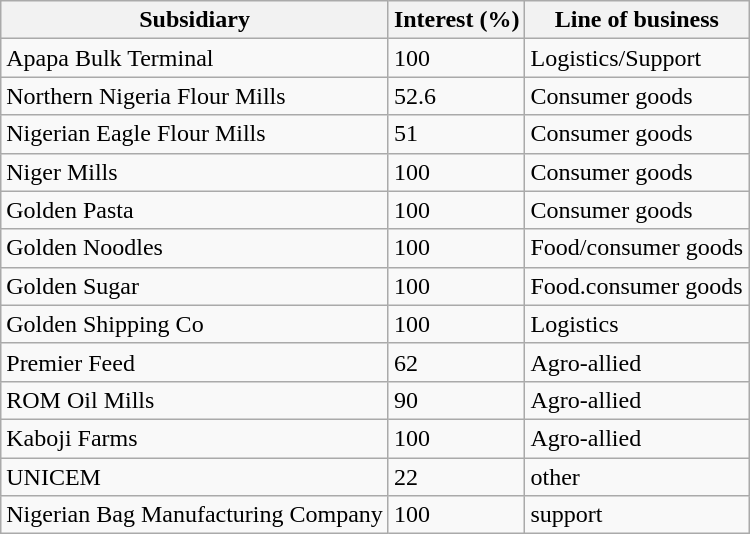<table class="wikitable">
<tr>
<th>Subsidiary</th>
<th>Interest (%)</th>
<th>Line of business</th>
</tr>
<tr>
<td>Apapa Bulk Terminal</td>
<td>100</td>
<td>Logistics/Support</td>
</tr>
<tr>
<td>Northern Nigeria Flour Mills</td>
<td>52.6</td>
<td>Consumer goods</td>
</tr>
<tr>
<td>Nigerian Eagle Flour Mills</td>
<td>51</td>
<td>Consumer goods</td>
</tr>
<tr>
<td>Niger Mills</td>
<td>100</td>
<td>Consumer goods</td>
</tr>
<tr>
<td>Golden Pasta</td>
<td>100</td>
<td>Consumer goods</td>
</tr>
<tr>
<td>Golden Noodles</td>
<td>100</td>
<td>Food/consumer goods</td>
</tr>
<tr>
<td>Golden Sugar</td>
<td>100</td>
<td>Food.consumer goods</td>
</tr>
<tr>
<td>Golden Shipping Co</td>
<td>100<br></td>
<td>Logistics</td>
</tr>
<tr>
<td>Premier Feed</td>
<td>62</td>
<td>Agro-allied</td>
</tr>
<tr>
<td>ROM Oil Mills</td>
<td>90</td>
<td>Agro-allied</td>
</tr>
<tr>
<td>Kaboji Farms</td>
<td>100</td>
<td>Agro-allied</td>
</tr>
<tr>
<td>UNICEM</td>
<td>22</td>
<td>other</td>
</tr>
<tr>
<td>Nigerian Bag Manufacturing Company</td>
<td>100</td>
<td>support</td>
</tr>
</table>
